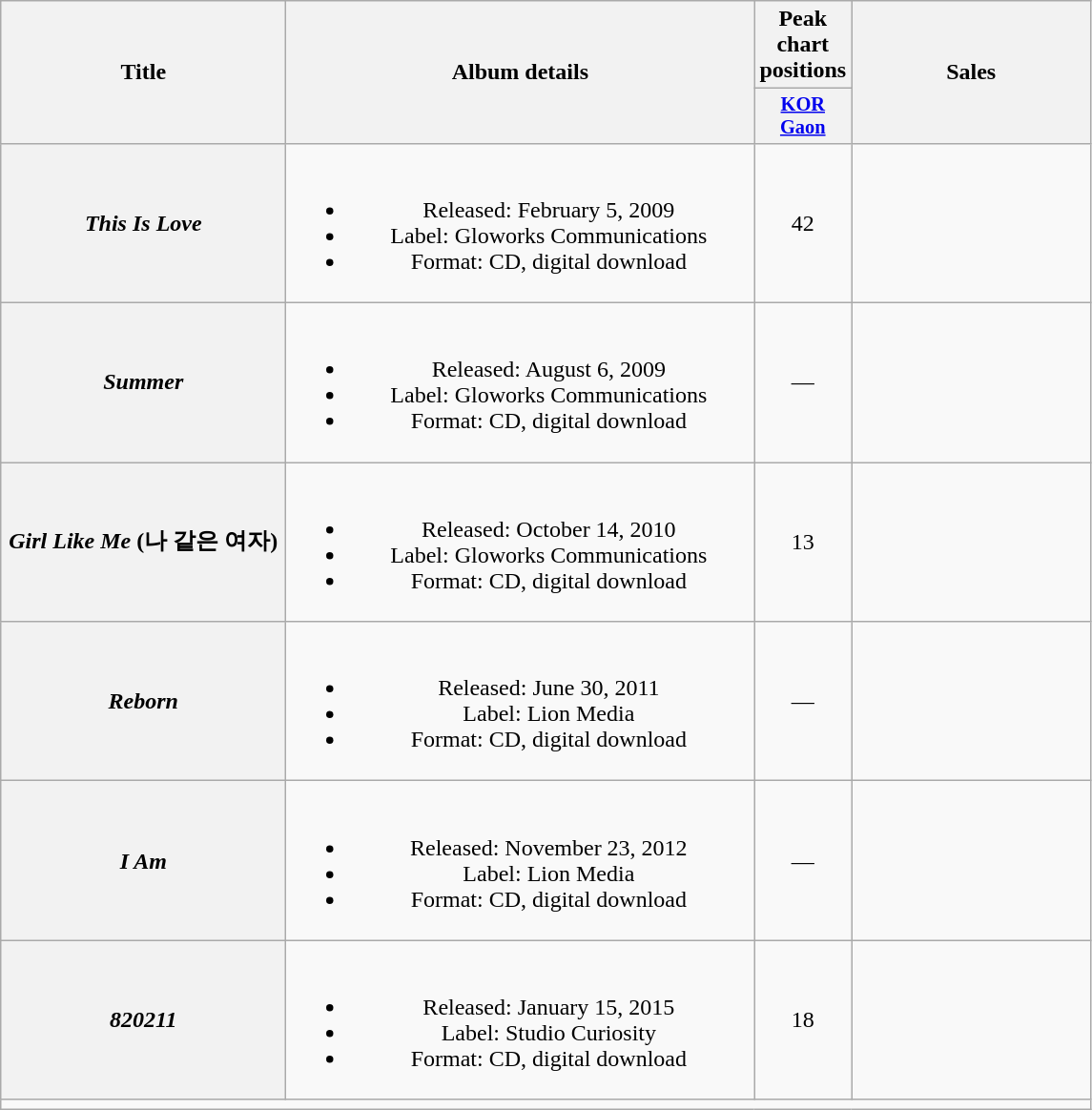<table class="wikitable plainrowheaders" style="text-align:center;">
<tr>
<th rowspan="2" scope="col" style="width:12em;">Title</th>
<th rowspan="2" scope="col" style="width:20em;">Album details</th>
<th scope="col">Peak chart positions</th>
<th rowspan="2" scope="col" style="width:10em;">Sales</th>
</tr>
<tr>
<th scope="col" style="width:2.8em;font-size:85%;"><a href='#'>KOR<br>Gaon</a><br></th>
</tr>
<tr>
<th scope="row"><em>This Is Love</em></th>
<td><br><ul><li>Released: February 5, 2009 </li><li>Label: Gloworks Communications</li><li>Format: CD, digital download</li></ul></td>
<td>42</td>
<td></td>
</tr>
<tr>
<th scope="row"><em>Summer</em></th>
<td><br><ul><li>Released: August 6, 2009 </li><li>Label: Gloworks Communications</li><li>Format: CD, digital download</li></ul></td>
<td>—</td>
<td></td>
</tr>
<tr>
<th scope="row"><em>Girl Like Me</em> (나 같은 여자)</th>
<td><br><ul><li>Released: October 14, 2010 </li><li>Label: Gloworks Communications</li><li>Format: CD, digital download</li></ul></td>
<td>13</td>
<td></td>
</tr>
<tr>
<th scope="row"><em>Reborn</em></th>
<td><br><ul><li>Released: June 30, 2011 </li><li>Label: Lion Media</li><li>Format: CD, digital download</li></ul></td>
<td>—</td>
<td></td>
</tr>
<tr>
<th scope="row"><em>I Am</em></th>
<td><br><ul><li>Released: November 23, 2012 </li><li>Label: Lion Media</li><li>Format: CD, digital download</li></ul></td>
<td>—</td>
<td></td>
</tr>
<tr>
<th scope="row"><em>820211</em></th>
<td><br><ul><li>Released: January 15, 2015 </li><li>Label: Studio Curiosity</li><li>Format: CD, digital download</li></ul></td>
<td>18</td>
<td></td>
</tr>
<tr>
<td colspan="4"></td>
</tr>
</table>
